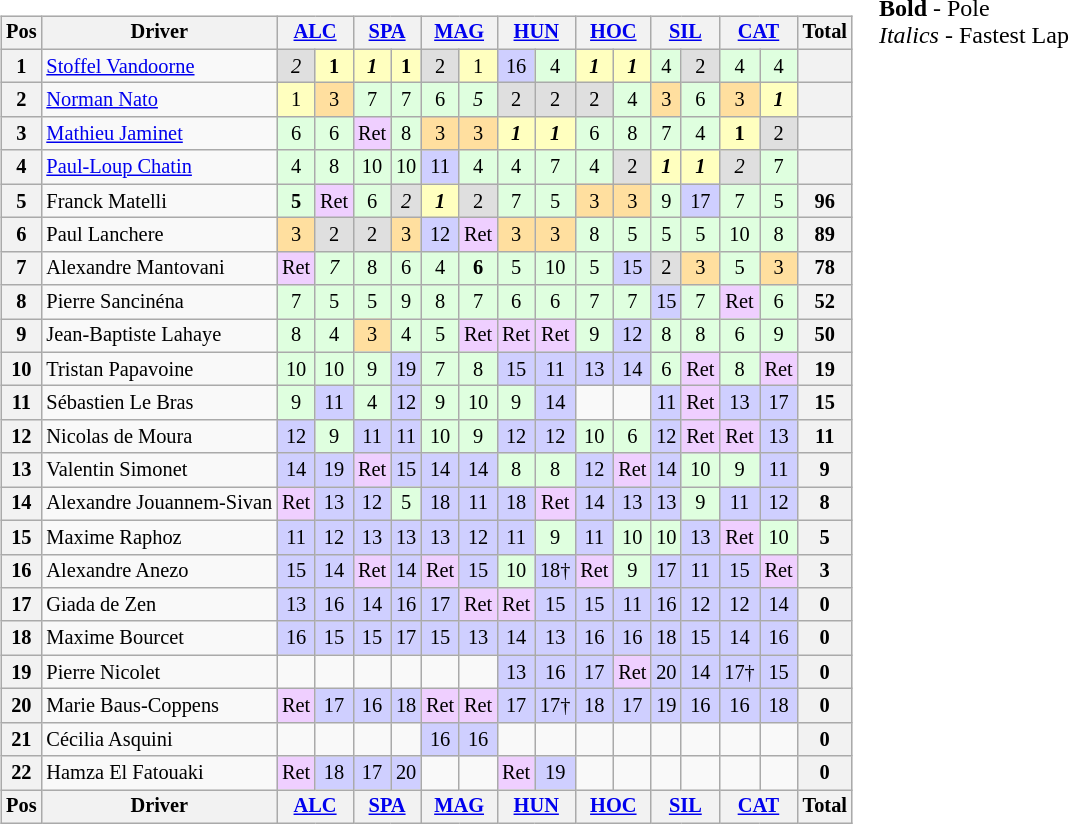<table>
<tr>
<td><br><table class="wikitable" style="font-size:85%; text-align:center">
<tr style="background:#f9f9f9" valign="top">
<th valign="middle">Pos</th>
<th valign="middle">Driver</th>
<th colspan=2><a href='#'>ALC</a><br></th>
<th colspan=2><a href='#'>SPA</a><br></th>
<th colspan=2><a href='#'>MAG</a><br></th>
<th colspan=2><a href='#'>HUN</a><br></th>
<th colspan=2><a href='#'>HOC</a><br></th>
<th colspan=2><a href='#'>SIL</a><br></th>
<th colspan=2><a href='#'>CAT</a><br></th>
<th valign="middle">Total</th>
</tr>
<tr>
<th>1</th>
<td align=left> <a href='#'>Stoffel Vandoorne</a></td>
<td style="background:#DFDFDF;"><em>2</em></td>
<td style="background:#FFFFBF;"><strong>1</strong></td>
<td style="background:#FFFFBF;"><strong><em>1</em></strong></td>
<td style="background:#FFFFBF;"><strong>1</strong></td>
<td style="background:#DFDFDF;">2</td>
<td style="background:#FFFFBF;">1</td>
<td style="background:#CFCFFF;">16</td>
<td style="background:#DFFFDF;">4</td>
<td style="background:#FFFFBF;"><strong><em>1</em></strong></td>
<td style="background:#FFFFBF;"><strong><em>1</em></strong></td>
<td style="background:#DFFFDF;">4</td>
<td style="background:#DFDFDF;">2</td>
<td style="background:#DFFFDF;">4</td>
<td style="background:#DFFFDF;">4</td>
<th></th>
</tr>
<tr>
<th>2</th>
<td align=left> <a href='#'>Norman Nato</a></td>
<td style="background:#FFFFBF;">1</td>
<td style="background:#FFDF9F;">3</td>
<td style="background:#DFFFDF;">7</td>
<td style="background:#DFFFDF;">7</td>
<td style="background:#DFFFDF;">6</td>
<td style="background:#DFFFDF;"><em>5</em></td>
<td style="background:#DFDFDF;">2</td>
<td style="background:#DFDFDF;">2</td>
<td style="background:#DFDFDF;">2</td>
<td style="background:#DFFFDF;">4</td>
<td style="background:#FFDF9F;">3</td>
<td style="background:#DFFFDF;">6</td>
<td style="background:#FFDF9F;">3</td>
<td style="background:#FFFFBF;"><strong><em>1</em></strong></td>
<th></th>
</tr>
<tr>
<th>3</th>
<td align=left> <a href='#'>Mathieu Jaminet</a></td>
<td style="background:#DFFFDF;">6</td>
<td style="background:#DFFFDF;">6</td>
<td style="background:#EFCFFF;">Ret</td>
<td style="background:#DFFFDF;">8</td>
<td style="background:#FFDF9F;">3</td>
<td style="background:#FFDF9F;">3</td>
<td style="background:#FFFFBF;"><strong><em>1</em></strong></td>
<td style="background:#FFFFBF;"><strong><em>1</em></strong></td>
<td style="background:#DFFFDF;">6</td>
<td style="background:#DFFFDF;">8</td>
<td style="background:#DFFFDF;">7</td>
<td style="background:#DFFFDF;">4</td>
<td style="background:#FFFFBF;"><strong>1</strong></td>
<td style="background:#DFDFDF;">2</td>
<th></th>
</tr>
<tr>
<th>4</th>
<td align=left> <a href='#'>Paul-Loup Chatin</a></td>
<td style="background:#DFFFDF;">4</td>
<td style="background:#DFFFDF;">8</td>
<td style="background:#DFFFDF;">10</td>
<td style="background:#DFFFDF;">10</td>
<td style="background:#CFCFFF;">11</td>
<td style="background:#DFFFDF;">4</td>
<td style="background:#DFFFDF;">4</td>
<td style="background:#DFFFDF;">7</td>
<td style="background:#DFFFDF;">4</td>
<td style="background:#DFDFDF;">2</td>
<td style="background:#FFFFBF;"><strong><em>1</em></strong></td>
<td style="background:#FFFFBF;"><strong><em>1</em></strong></td>
<td style="background:#DFDFDF;"><em>2</em></td>
<td style="background:#DFFFDF;">7</td>
<th></th>
</tr>
<tr>
<th>5</th>
<td align=left> Franck Matelli</td>
<td style="background:#DFFFDF;"><strong>5</strong></td>
<td style="background:#EFCFFF;">Ret</td>
<td style="background:#DFFFDF;">6</td>
<td style="background:#DFDFDF;"><em>2</em></td>
<td style="background:#FFFFBF;"><strong><em>1</em></strong></td>
<td style="background:#DFDFDF;">2</td>
<td style="background:#DFFFDF;">7</td>
<td style="background:#DFFFDF;">5</td>
<td style="background:#FFDF9F;">3</td>
<td style="background:#FFDF9F;">3</td>
<td style="background:#DFFFDF;">9</td>
<td style="background:#CFCFFF;">17</td>
<td style="background:#DFFFDF;">7</td>
<td style="background:#DFFFDF;">5</td>
<th>96</th>
</tr>
<tr>
<th>6</th>
<td align=left> Paul Lanchere</td>
<td style="background:#FFDF9F;">3</td>
<td style="background:#DFDFDF;">2</td>
<td style="background:#DFDFDF;">2</td>
<td style="background:#FFDF9F;">3</td>
<td style="background:#CFCFFF;">12</td>
<td style="background:#EFCFFF;">Ret</td>
<td style="background:#FFDF9F;">3</td>
<td style="background:#FFDF9F;">3</td>
<td style="background:#DFFFDF;">8</td>
<td style="background:#DFFFDF;">5</td>
<td style="background:#DFFFDF;">5</td>
<td style="background:#DFFFDF;">5</td>
<td style="background:#DFFFDF;">10</td>
<td style="background:#DFFFDF;">8</td>
<th>89</th>
</tr>
<tr>
<th>7</th>
<td align=left> Alexandre Mantovani</td>
<td style="background:#EFCFFF;">Ret</td>
<td style="background:#DFFFDF;"><em>7</em></td>
<td style="background:#DFFFDF;">8</td>
<td style="background:#DFFFDF;">6</td>
<td style="background:#DFFFDF;">4</td>
<td style="background:#DFFFDF;"><strong>6</strong></td>
<td style="background:#DFFFDF;">5</td>
<td style="background:#DFFFDF;">10</td>
<td style="background:#DFFFDF;">5</td>
<td style="background:#CFCFFF;">15</td>
<td style="background:#DFDFDF;">2</td>
<td style="background:#FFDF9F;">3</td>
<td style="background:#DFFFDF;">5</td>
<td style="background:#FFDF9F;">3</td>
<th>78</th>
</tr>
<tr>
<th>8</th>
<td align=left> Pierre Sancinéna</td>
<td style="background:#DFFFDF;">7</td>
<td style="background:#DFFFDF;">5</td>
<td style="background:#DFFFDF;">5</td>
<td style="background:#DFFFDF;">9</td>
<td style="background:#DFFFDF;">8</td>
<td style="background:#DFFFDF;">7</td>
<td style="background:#DFFFDF;">6</td>
<td style="background:#DFFFDF;">6</td>
<td style="background:#DFFFDF;">7</td>
<td style="background:#DFFFDF;">7</td>
<td style="background:#CFCFFF;">15</td>
<td style="background:#DFFFDF;">7</td>
<td style="background:#EFCFFF;">Ret</td>
<td style="background:#DFFFDF;">6</td>
<th>52</th>
</tr>
<tr>
<th>9</th>
<td align=left> Jean-Baptiste Lahaye</td>
<td style="background:#DFFFDF;">8</td>
<td style="background:#DFFFDF;">4</td>
<td style="background:#FFDF9F;">3</td>
<td style="background:#DFFFDF;">4</td>
<td style="background:#DFFFDF;">5</td>
<td style="background:#EFCFFF;">Ret</td>
<td style="background:#EFCFFF;">Ret</td>
<td style="background:#EFCFFF;">Ret</td>
<td style="background:#DFFFDF;">9</td>
<td style="background:#CFCFFF;">12</td>
<td style="background:#DFFFDF;">8</td>
<td style="background:#DFFFDF;">8</td>
<td style="background:#DFFFDF;">6</td>
<td style="background:#DFFFDF;">9</td>
<th>50</th>
</tr>
<tr>
<th>10</th>
<td align=left> Tristan Papavoine</td>
<td style="background:#DFFFDF;">10</td>
<td style="background:#DFFFDF;">10</td>
<td style="background:#DFFFDF;">9</td>
<td style="background:#CFCFFF;">19</td>
<td style="background:#DFFFDF;">7</td>
<td style="background:#DFFFDF;">8</td>
<td style="background:#CFCFFF;">15</td>
<td style="background:#CFCFFF;">11</td>
<td style="background:#CFCFFF;">13</td>
<td style="background:#CFCFFF;">14</td>
<td style="background:#DFFFDF;">6</td>
<td style="background:#EFCFFF;">Ret</td>
<td style="background:#DFFFDF;">8</td>
<td style="background:#EFCFFF;">Ret</td>
<th>19</th>
</tr>
<tr>
<th>11</th>
<td align=left> Sébastien Le Bras</td>
<td style="background:#DFFFDF;">9</td>
<td style="background:#CFCFFF;">11</td>
<td style="background:#DFFFDF;">4</td>
<td style="background:#CFCFFF;">12</td>
<td style="background:#DFFFDF;">9</td>
<td style="background:#DFFFDF;">10</td>
<td style="background:#DFFFDF;">9</td>
<td style="background:#CFCFFF;">14</td>
<td></td>
<td></td>
<td style="background:#CFCFFF;">11</td>
<td style="background:#EFCFFF;">Ret</td>
<td style="background:#CFCFFF;">13</td>
<td style="background:#CFCFFF;">17</td>
<th>15</th>
</tr>
<tr>
<th>12</th>
<td align=left> Nicolas de Moura</td>
<td style="background:#CFCFFF;">12</td>
<td style="background:#DFFFDF;">9</td>
<td style="background:#CFCFFF;">11</td>
<td style="background:#CFCFFF;">11</td>
<td style="background:#DFFFDF;">10</td>
<td style="background:#DFFFDF;">9</td>
<td style="background:#CFCFFF;">12</td>
<td style="background:#CFCFFF;">12</td>
<td style="background:#DFFFDF;">10</td>
<td style="background:#DFFFDF;">6</td>
<td style="background:#CFCFFF;">12</td>
<td style="background:#EFCFFF;">Ret</td>
<td style="background:#EFCFFF;">Ret</td>
<td style="background:#CFCFFF;">13</td>
<th>11</th>
</tr>
<tr>
<th>13</th>
<td align=left> Valentin Simonet</td>
<td style="background:#CFCFFF;">14</td>
<td style="background:#CFCFFF;">19</td>
<td style="background:#EFCFFF;">Ret</td>
<td style="background:#CFCFFF;">15</td>
<td style="background:#CFCFFF;">14</td>
<td style="background:#CFCFFF;">14</td>
<td style="background:#DFFFDF;">8</td>
<td style="background:#DFFFDF;">8</td>
<td style="background:#CFCFFF;">12</td>
<td style="background:#EFCFFF;">Ret</td>
<td style="background:#CFCFFF;">14</td>
<td style="background:#DFFFDF;">10</td>
<td style="background:#DFFFDF;">9</td>
<td style="background:#CFCFFF;">11</td>
<th>9</th>
</tr>
<tr>
<th>14</th>
<td align=left nowrap> Alexandre Jouannem-Sivan</td>
<td style="background:#EFCFFF;">Ret</td>
<td style="background:#CFCFFF;">13</td>
<td style="background:#CFCFFF;">12</td>
<td style="background:#DFFFDF;">5</td>
<td style="background:#CFCFFF;">18</td>
<td style="background:#CFCFFF;">11</td>
<td style="background:#CFCFFF;">18</td>
<td style="background:#EFCFFF;">Ret</td>
<td style="background:#CFCFFF;">14</td>
<td style="background:#CFCFFF;">13</td>
<td style="background:#CFCFFF;">13</td>
<td style="background:#DFFFDF;">9</td>
<td style="background:#CFCFFF;">11</td>
<td style="background:#CFCFFF;">12</td>
<th>8</th>
</tr>
<tr>
<th>15</th>
<td align=left> Maxime Raphoz</td>
<td style="background:#CFCFFF;">11</td>
<td style="background:#CFCFFF;">12</td>
<td style="background:#CFCFFF;">13</td>
<td style="background:#CFCFFF;">13</td>
<td style="background:#CFCFFF;">13</td>
<td style="background:#CFCFFF;">12</td>
<td style="background:#CFCFFF;">11</td>
<td style="background:#DFFFDF;">9</td>
<td style="background:#CFCFFF;">11</td>
<td style="background:#DFFFDF;">10</td>
<td style="background:#DFFFDF;">10</td>
<td style="background:#CFCFFF;">13</td>
<td style="background:#EFCFFF;">Ret</td>
<td style="background:#DFFFDF;">10</td>
<th>5</th>
</tr>
<tr>
<th>16</th>
<td align=left> Alexandre Anezo</td>
<td style="background:#CFCFFF;">15</td>
<td style="background:#CFCFFF;">14</td>
<td style="background:#EFCFFF;">Ret</td>
<td style="background:#CFCFFF;">14</td>
<td style="background:#EFCFFF;">Ret</td>
<td style="background:#CFCFFF;">15</td>
<td style="background:#DFFFDF;">10</td>
<td style="background:#CFCFFF;">18†</td>
<td style="background:#EFCFFF;">Ret</td>
<td style="background:#DFFFDF;">9</td>
<td style="background:#CFCFFF;">17</td>
<td style="background:#CFCFFF;">11</td>
<td style="background:#CFCFFF;">15</td>
<td style="background:#EFCFFF;">Ret</td>
<th>3</th>
</tr>
<tr>
<th>17</th>
<td align=left> Giada de Zen</td>
<td style="background:#CFCFFF;">13</td>
<td style="background:#CFCFFF;">16</td>
<td style="background:#CFCFFF;">14</td>
<td style="background:#CFCFFF;">16</td>
<td style="background:#CFCFFF;">17</td>
<td style="background:#EFCFFF;">Ret</td>
<td style="background:#EFCFFF;">Ret</td>
<td style="background:#CFCFFF;">15</td>
<td style="background:#CFCFFF;">15</td>
<td style="background:#CFCFFF;">11</td>
<td style="background:#CFCFFF;">16</td>
<td style="background:#CFCFFF;">12</td>
<td style="background:#CFCFFF;">12</td>
<td style="background:#CFCFFF;">14</td>
<th>0</th>
</tr>
<tr>
<th>18</th>
<td align=left> Maxime Bourcet</td>
<td style="background:#CFCFFF;">16</td>
<td style="background:#CFCFFF;">15</td>
<td style="background:#CFCFFF;">15</td>
<td style="background:#CFCFFF;">17</td>
<td style="background:#CFCFFF;">15</td>
<td style="background:#CFCFFF;">13</td>
<td style="background:#CFCFFF;">14</td>
<td style="background:#CFCFFF;">13</td>
<td style="background:#CFCFFF;">16</td>
<td style="background:#CFCFFF;">16</td>
<td style="background:#CFCFFF;">18</td>
<td style="background:#CFCFFF;">15</td>
<td style="background:#CFCFFF;">14</td>
<td style="background:#CFCFFF;">16</td>
<th>0</th>
</tr>
<tr>
<th>19</th>
<td align=left> Pierre Nicolet</td>
<td></td>
<td></td>
<td></td>
<td></td>
<td></td>
<td></td>
<td style="background:#CFCFFF;">13</td>
<td style="background:#CFCFFF;">16</td>
<td style="background:#CFCFFF;">17</td>
<td style="background:#EFCFFF;">Ret</td>
<td style="background:#CFCFFF;">20</td>
<td style="background:#CFCFFF;">14</td>
<td style="background:#CFCFFF;">17†</td>
<td style="background:#CFCFFF;">15</td>
<th>0</th>
</tr>
<tr>
<th>20</th>
<td align=left> Marie Baus-Coppens</td>
<td style="background:#EFCFFF;">Ret</td>
<td style="background:#CFCFFF;">17</td>
<td style="background:#CFCFFF;">16</td>
<td style="background:#CFCFFF;">18</td>
<td style="background:#EFCFFF;">Ret</td>
<td style="background:#EFCFFF;">Ret</td>
<td style="background:#CFCFFF;">17</td>
<td style="background:#CFCFFF;">17†</td>
<td style="background:#CFCFFF;">18</td>
<td style="background:#CFCFFF;">17</td>
<td style="background:#CFCFFF;">19</td>
<td style="background:#CFCFFF;">16</td>
<td style="background:#CFCFFF;">16</td>
<td style="background:#CFCFFF;">18</td>
<th>0</th>
</tr>
<tr>
<th>21</th>
<td align=left> Cécilia Asquini</td>
<td></td>
<td></td>
<td></td>
<td></td>
<td style="background:#CFCFFF;">16</td>
<td style="background:#CFCFFF;">16</td>
<td></td>
<td></td>
<td></td>
<td></td>
<td></td>
<td></td>
<td></td>
<td></td>
<th>0</th>
</tr>
<tr>
<th>22</th>
<td align=left> Hamza El Fatouaki</td>
<td style="background:#EFCFFF;">Ret</td>
<td style="background:#CFCFFF;">18</td>
<td style="background:#CFCFFF;">17</td>
<td style="background:#CFCFFF;">20</td>
<td></td>
<td></td>
<td style="background:#EFCFFF;">Ret</td>
<td style="background:#CFCFFF;">19</td>
<td></td>
<td></td>
<td></td>
<td></td>
<td></td>
<td></td>
<th>0</th>
</tr>
<tr style="background:#f9f9f9" valign="top">
<th valign="middle">Pos</th>
<th valign="middle">Driver</th>
<th colspan=2><a href='#'>ALC</a><br></th>
<th colspan=2><a href='#'>SPA</a><br></th>
<th colspan=2><a href='#'>MAG</a><br></th>
<th colspan=2><a href='#'>HUN</a><br></th>
<th colspan=2><a href='#'>HOC</a><br></th>
<th colspan=2><a href='#'>SIL</a><br></th>
<th colspan=2><a href='#'>CAT</a><br></th>
<th valign="middle">Total</th>
</tr>
</table>
</td>
<td valign="top"><br>
<span><strong>Bold</strong> - Pole<br>
<em>Italics</em> - Fastest Lap</span></td>
</tr>
</table>
